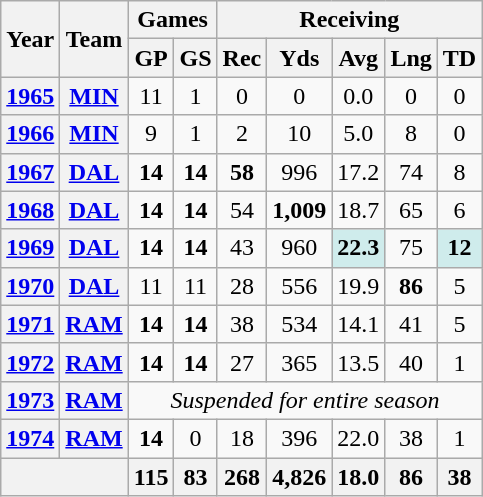<table class="wikitable" style="text-align:center;">
<tr>
<th rowspan="2">Year</th>
<th rowspan="2">Team</th>
<th colspan="2">Games</th>
<th colspan="5">Receiving</th>
</tr>
<tr>
<th>GP</th>
<th>GS</th>
<th>Rec</th>
<th>Yds</th>
<th>Avg</th>
<th>Lng</th>
<th>TD</th>
</tr>
<tr>
<th><a href='#'>1965</a></th>
<th><a href='#'>MIN</a></th>
<td>11</td>
<td>1</td>
<td>0</td>
<td>0</td>
<td>0.0</td>
<td>0</td>
<td>0</td>
</tr>
<tr>
<th><a href='#'>1966</a></th>
<th><a href='#'>MIN</a></th>
<td>9</td>
<td>1</td>
<td>2</td>
<td>10</td>
<td>5.0</td>
<td>8</td>
<td>0</td>
</tr>
<tr>
<th><a href='#'>1967</a></th>
<th><a href='#'>DAL</a></th>
<td><strong>14</strong></td>
<td><strong>14</strong></td>
<td><strong>58</strong></td>
<td>996</td>
<td>17.2</td>
<td>74</td>
<td>8</td>
</tr>
<tr>
<th><a href='#'>1968</a></th>
<th><a href='#'>DAL</a></th>
<td><strong>14</strong></td>
<td><strong>14</strong></td>
<td>54</td>
<td><strong>1,009</strong></td>
<td>18.7</td>
<td>65</td>
<td>6</td>
</tr>
<tr>
<th><a href='#'>1969</a></th>
<th><a href='#'>DAL</a></th>
<td><strong>14</strong></td>
<td><strong>14</strong></td>
<td>43</td>
<td>960</td>
<td style="background:#cfecec;"><strong>22.3</strong></td>
<td>75</td>
<td style="background:#cfecec;"><strong>12</strong></td>
</tr>
<tr>
<th><a href='#'>1970</a></th>
<th><a href='#'>DAL</a></th>
<td>11</td>
<td>11</td>
<td>28</td>
<td>556</td>
<td>19.9</td>
<td><strong>86</strong></td>
<td>5</td>
</tr>
<tr>
<th><a href='#'>1971</a></th>
<th><a href='#'>RAM</a></th>
<td><strong>14</strong></td>
<td><strong>14</strong></td>
<td>38</td>
<td>534</td>
<td>14.1</td>
<td>41</td>
<td>5</td>
</tr>
<tr>
<th><a href='#'>1972</a></th>
<th><a href='#'>RAM</a></th>
<td><strong>14</strong></td>
<td><strong>14</strong></td>
<td>27</td>
<td>365</td>
<td>13.5</td>
<td>40</td>
<td>1</td>
</tr>
<tr>
<th><a href='#'>1973</a></th>
<th><a href='#'>RAM</a></th>
<td colspan="7"><em>Suspended for entire season</em></td>
</tr>
<tr>
<th><a href='#'>1974</a></th>
<th><a href='#'>RAM</a></th>
<td><strong>14</strong></td>
<td>0</td>
<td>18</td>
<td>396</td>
<td>22.0</td>
<td>38</td>
<td>1</td>
</tr>
<tr>
<th colspan="2"></th>
<th>115</th>
<th>83</th>
<th>268</th>
<th>4,826</th>
<th>18.0</th>
<th>86</th>
<th>38</th>
</tr>
</table>
